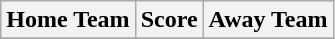<table class="wikitable" style="text-align: center">
<tr>
<th>Home Team</th>
<th>Score</th>
<th>Away Team</th>
</tr>
<tr>
</tr>
</table>
